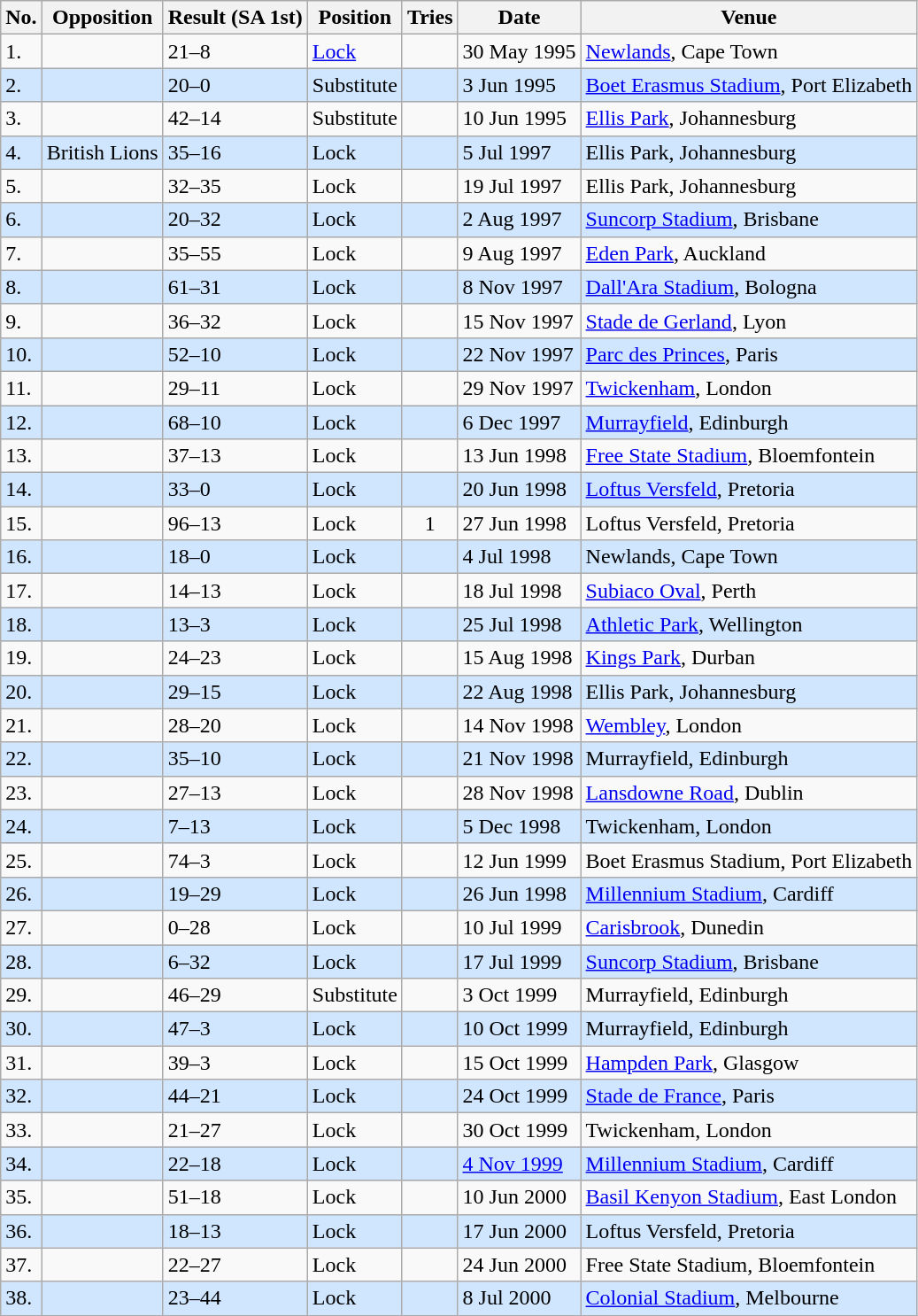<table class="wikitable sortable">
<tr>
<th>No.</th>
<th>Opposition</th>
<th>Result (SA 1st)</th>
<th>Position</th>
<th>Tries</th>
<th>Date</th>
<th>Venue</th>
</tr>
<tr>
<td>1.</td>
<td></td>
<td>21–8</td>
<td><a href='#'>Lock</a></td>
<td></td>
<td>30 May 1995</td>
<td><a href='#'>Newlands</a>, Cape Town</td>
</tr>
<tr style="background: #D0E6FF;">
<td>2.</td>
<td></td>
<td>20–0</td>
<td>Substitute</td>
<td></td>
<td>3 Jun 1995</td>
<td><a href='#'>Boet Erasmus Stadium</a>, Port Elizabeth</td>
</tr>
<tr>
<td>3.</td>
<td></td>
<td>42–14</td>
<td>Substitute</td>
<td></td>
<td>10 Jun 1995</td>
<td><a href='#'>Ellis Park</a>, Johannesburg</td>
</tr>
<tr style="background: #D0E6FF;">
<td>4.</td>
<td> British Lions</td>
<td>35–16</td>
<td>Lock</td>
<td></td>
<td>5 Jul 1997</td>
<td>Ellis Park, Johannesburg</td>
</tr>
<tr>
<td>5.</td>
<td></td>
<td>32–35</td>
<td>Lock</td>
<td></td>
<td>19 Jul 1997</td>
<td>Ellis Park, Johannesburg</td>
</tr>
<tr style="background: #D0E6FF;">
<td>6.</td>
<td></td>
<td>20–32</td>
<td>Lock</td>
<td></td>
<td>2 Aug 1997</td>
<td><a href='#'>Suncorp Stadium</a>, Brisbane</td>
</tr>
<tr>
<td>7.</td>
<td></td>
<td>35–55</td>
<td>Lock</td>
<td></td>
<td>9 Aug 1997</td>
<td><a href='#'>Eden Park</a>, Auckland</td>
</tr>
<tr style="background: #D0E6FF;">
<td>8.</td>
<td></td>
<td>61–31</td>
<td>Lock</td>
<td></td>
<td>8 Nov 1997</td>
<td><a href='#'>Dall'Ara Stadium</a>, Bologna</td>
</tr>
<tr>
<td>9.</td>
<td></td>
<td>36–32</td>
<td>Lock</td>
<td></td>
<td>15 Nov 1997</td>
<td><a href='#'>Stade de Gerland</a>, Lyon</td>
</tr>
<tr style="background: #D0E6FF;">
<td>10.</td>
<td></td>
<td>52–10</td>
<td>Lock</td>
<td></td>
<td>22 Nov 1997</td>
<td><a href='#'>Parc des Princes</a>, Paris</td>
</tr>
<tr>
<td>11.</td>
<td></td>
<td>29–11</td>
<td>Lock</td>
<td></td>
<td>29 Nov 1997</td>
<td><a href='#'>Twickenham</a>, London</td>
</tr>
<tr style="background: #D0E6FF;">
<td>12.</td>
<td></td>
<td>68–10</td>
<td>Lock</td>
<td></td>
<td>6 Dec 1997</td>
<td><a href='#'>Murrayfield</a>, Edinburgh</td>
</tr>
<tr>
<td>13.</td>
<td></td>
<td>37–13</td>
<td>Lock</td>
<td></td>
<td>13 Jun 1998</td>
<td><a href='#'>Free State Stadium</a>, Bloemfontein</td>
</tr>
<tr style="background: #D0E6FF;">
<td>14.</td>
<td></td>
<td>33–0</td>
<td>Lock</td>
<td></td>
<td>20 Jun 1998</td>
<td><a href='#'>Loftus Versfeld</a>, Pretoria</td>
</tr>
<tr>
<td>15.</td>
<td></td>
<td>96–13</td>
<td>Lock</td>
<td align="center">1</td>
<td>27 Jun 1998</td>
<td>Loftus Versfeld, Pretoria</td>
</tr>
<tr style="background: #D0E6FF;">
<td>16.</td>
<td></td>
<td>18–0</td>
<td>Lock</td>
<td></td>
<td>4 Jul 1998</td>
<td>Newlands, Cape Town</td>
</tr>
<tr>
<td>17.</td>
<td></td>
<td>14–13</td>
<td>Lock</td>
<td></td>
<td>18 Jul 1998</td>
<td><a href='#'>Subiaco Oval</a>, Perth</td>
</tr>
<tr style="background: #D0E6FF;">
<td>18.</td>
<td></td>
<td>13–3</td>
<td>Lock</td>
<td></td>
<td>25 Jul 1998</td>
<td><a href='#'>Athletic Park</a>, Wellington</td>
</tr>
<tr>
<td>19.</td>
<td></td>
<td>24–23</td>
<td>Lock</td>
<td></td>
<td>15 Aug 1998</td>
<td><a href='#'>Kings Park</a>, Durban</td>
</tr>
<tr style="background: #D0E6FF;">
<td>20.</td>
<td></td>
<td>29–15</td>
<td>Lock</td>
<td></td>
<td>22 Aug 1998</td>
<td>Ellis Park, Johannesburg</td>
</tr>
<tr>
<td>21.</td>
<td></td>
<td>28–20</td>
<td>Lock</td>
<td></td>
<td>14 Nov 1998</td>
<td><a href='#'>Wembley</a>, London</td>
</tr>
<tr style="background: #D0E6FF;">
<td>22.</td>
<td></td>
<td>35–10</td>
<td>Lock</td>
<td></td>
<td>21 Nov 1998</td>
<td>Murrayfield, Edinburgh</td>
</tr>
<tr>
<td>23.</td>
<td></td>
<td>27–13</td>
<td>Lock</td>
<td></td>
<td>28 Nov 1998</td>
<td><a href='#'>Lansdowne Road</a>, Dublin</td>
</tr>
<tr style="background: #D0E6FF;">
<td>24.</td>
<td></td>
<td>7–13</td>
<td>Lock</td>
<td></td>
<td>5 Dec 1998</td>
<td>Twickenham, London</td>
</tr>
<tr>
<td>25.</td>
<td></td>
<td>74–3</td>
<td>Lock</td>
<td></td>
<td>12 Jun 1999</td>
<td>Boet Erasmus Stadium, Port Elizabeth</td>
</tr>
<tr style="background: #D0E6FF;">
<td>26.</td>
<td></td>
<td>19–29</td>
<td>Lock</td>
<td></td>
<td>26 Jun 1998</td>
<td><a href='#'>Millennium Stadium</a>, Cardiff</td>
</tr>
<tr>
<td>27.</td>
<td></td>
<td>0–28</td>
<td>Lock</td>
<td></td>
<td>10 Jul 1999</td>
<td><a href='#'>Carisbrook</a>, Dunedin</td>
</tr>
<tr style="background: #D0E6FF;">
<td>28.</td>
<td></td>
<td>6–32</td>
<td>Lock</td>
<td></td>
<td>17 Jul 1999</td>
<td><a href='#'>Suncorp Stadium</a>, Brisbane</td>
</tr>
<tr>
<td>29.</td>
<td></td>
<td>46–29</td>
<td>Substitute</td>
<td></td>
<td>3 Oct 1999</td>
<td>Murrayfield, Edinburgh</td>
</tr>
<tr style="background: #D0E6FF;">
<td>30.</td>
<td></td>
<td>47–3</td>
<td>Lock</td>
<td></td>
<td>10 Oct 1999</td>
<td>Murrayfield, Edinburgh</td>
</tr>
<tr>
<td>31.</td>
<td></td>
<td>39–3</td>
<td>Lock</td>
<td></td>
<td>15 Oct 1999</td>
<td><a href='#'>Hampden Park</a>, Glasgow</td>
</tr>
<tr style="background: #D0E6FF;">
<td>32.</td>
<td></td>
<td>44–21</td>
<td>Lock</td>
<td></td>
<td>24 Oct 1999</td>
<td><a href='#'>Stade de France</a>, Paris</td>
</tr>
<tr>
<td>33.</td>
<td></td>
<td>21–27</td>
<td>Lock</td>
<td></td>
<td>30 Oct 1999</td>
<td>Twickenham, London</td>
</tr>
<tr style="background: #D0E6FF;">
<td>34.</td>
<td></td>
<td>22–18</td>
<td>Lock</td>
<td></td>
<td><a href='#'>4 Nov 1999</a></td>
<td><a href='#'>Millennium Stadium</a>, Cardiff</td>
</tr>
<tr>
<td>35.</td>
<td></td>
<td>51–18</td>
<td>Lock</td>
<td></td>
<td>10 Jun 2000</td>
<td><a href='#'>Basil Kenyon Stadium</a>, East London</td>
</tr>
<tr style="background: #D0E6FF;">
<td>36.</td>
<td></td>
<td>18–13</td>
<td>Lock</td>
<td></td>
<td>17 Jun 2000</td>
<td>Loftus Versfeld, Pretoria</td>
</tr>
<tr>
<td>37.</td>
<td></td>
<td>22–27</td>
<td>Lock</td>
<td></td>
<td>24 Jun 2000</td>
<td>Free State Stadium, Bloemfontein</td>
</tr>
<tr style="background: #D0E6FF;">
<td>38.</td>
<td></td>
<td>23–44</td>
<td>Lock</td>
<td></td>
<td>8 Jul 2000</td>
<td><a href='#'>Colonial Stadium</a>, Melbourne</td>
</tr>
</table>
